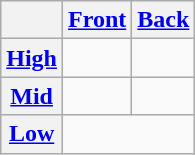<table class="wikitable" style="text-align:center">
<tr>
<th></th>
<th><a href='#'>Front</a></th>
<th><a href='#'>Back</a></th>
</tr>
<tr>
<th><a href='#'>High</a></th>
<td> </td>
<td> </td>
</tr>
<tr>
<th><a href='#'>Mid</a></th>
<td></td>
<td></td>
</tr>
<tr>
<th><a href='#'>Low</a></th>
<td colspan="2"> </td>
</tr>
</table>
